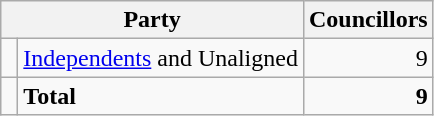<table class="wikitable">
<tr>
<th colspan="2">Party</th>
<th>Councillors</th>
</tr>
<tr>
<td> </td>
<td><a href='#'>Independents</a> and Unaligned</td>
<td align=right>9</td>
</tr>
<tr>
<td></td>
<td><strong>Total</strong></td>
<td align=right><strong>9</strong></td>
</tr>
</table>
